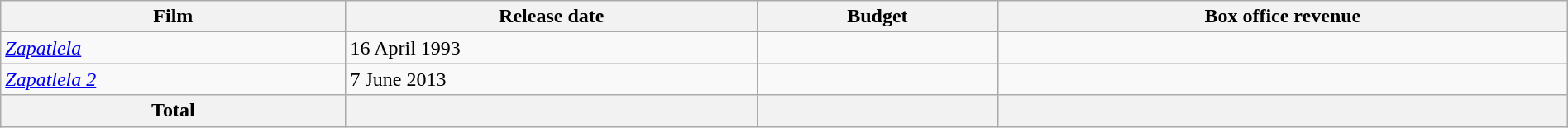<table class="wikitable" style="width:100%;">
<tr>
<th style="text-align:centr;">Film</th>
<th style="text-align:centr;">Release date</th>
<th style="text-align:centr;">Budget</th>
<th style="text-align:centr;">Box office revenue</th>
</tr>
<tr>
<td><em><a href='#'>Zapatlela</a></em></td>
<td>16 April 1993</td>
<td></td>
<td></td>
</tr>
<tr>
<td><em><a href='#'>Zapatlela 2</a></em></td>
<td>7 June 2013</td>
<td></td>
<td></td>
</tr>
<tr>
<th>Total</th>
<th></th>
<th></th>
<th></th>
</tr>
</table>
